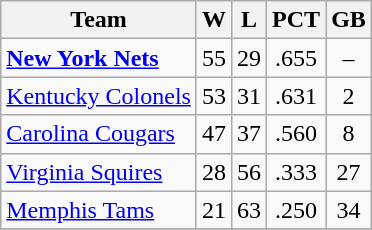<table class="wikitable" style="text-align: center;">
<tr>
<th>Team</th>
<th>W</th>
<th>L</th>
<th>PCT</th>
<th>GB</th>
</tr>
<tr>
<td align="left"><strong><a href='#'>New York Nets</a></strong></td>
<td>55</td>
<td>29</td>
<td>.655</td>
<td>–</td>
</tr>
<tr>
<td align="left"><a href='#'>Kentucky Colonels</a></td>
<td>53</td>
<td>31</td>
<td>.631</td>
<td>2</td>
</tr>
<tr>
<td align="left"><a href='#'>Carolina Cougars</a></td>
<td>47</td>
<td>37</td>
<td>.560</td>
<td>8</td>
</tr>
<tr>
<td align="left"><a href='#'>Virginia Squires</a></td>
<td>28</td>
<td>56</td>
<td>.333</td>
<td>27</td>
</tr>
<tr>
<td align="left"><a href='#'>Memphis Tams</a></td>
<td>21</td>
<td>63</td>
<td>.250</td>
<td>34</td>
</tr>
<tr>
</tr>
</table>
